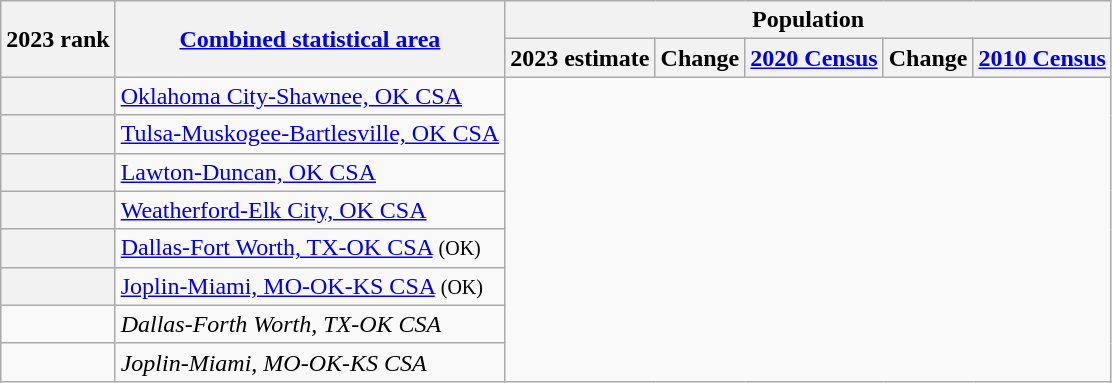<table class="wikitable sortable">
<tr>
<th scope=col rowspan=2>2023 rank</th>
<th scope=col rowspan=2><a href='#'>Combined statistical area</a></th>
<th colspan=5>Population</th>
</tr>
<tr>
<th scope=col>2023 estimate</th>
<th scope=col>Change</th>
<th scope=col><a href='#'>2020 Census</a></th>
<th scope=col>Change</th>
<th scope=col><a href='#'>2010 Census</a></th>
</tr>
<tr>
<th scope=row></th>
<td><a href='#'>Oklahoma City-Shawnee, OK CSA</a><br></td>
</tr>
<tr>
<th scope=row></th>
<td><a href='#'>Tulsa-Muskogee-Bartlesville, OK CSA</a><br></td>
</tr>
<tr>
<th scope=row></th>
<td><a href='#'>Lawton-Duncan, OK CSA</a><br></td>
</tr>
<tr>
<th scope=row></th>
<td><a href='#'>Weatherford-Elk City, OK CSA</a><br></td>
</tr>
<tr>
<th scope=row></th>
<td><a href='#'>Dallas-Fort Worth, TX-OK CSA</a> <small>(OK)</small><br></td>
</tr>
<tr>
<th scope=row></th>
<td><a href='#'>Joplin-Miami, MO-OK-KS CSA</a> <small>(OK)</small><br></td>
</tr>
<tr>
<td></td>
<td><em><span>Dallas-Forth Worth, TX-OK CSA</span></em><br></td>
</tr>
<tr>
<td></td>
<td><em><span>Joplin-Miami, MO-OK-KS CSA</span></em><br></td>
</tr>
</table>
